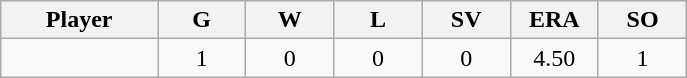<table class="wikitable sortable">
<tr>
<th bgcolor="#DDDDFF" width="16%">Player</th>
<th bgcolor="#DDDDFF" width="9%">G</th>
<th bgcolor="#DDDDFF" width="9%">W</th>
<th bgcolor="#DDDDFF" width="9%">L</th>
<th bgcolor="#DDDDFF" width="9%">SV</th>
<th bgcolor="#DDDDFF" width="9%">ERA</th>
<th bgcolor="#DDDDFF" width="9%">SO</th>
</tr>
<tr align="center">
<td></td>
<td>1</td>
<td>0</td>
<td>0</td>
<td>0</td>
<td>4.50</td>
<td>1</td>
</tr>
</table>
